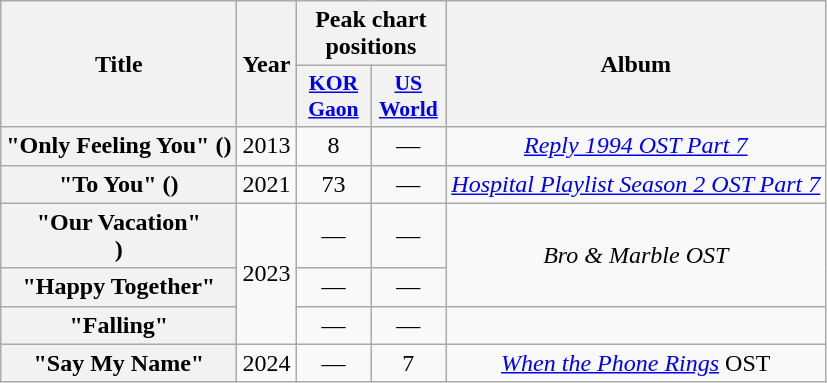<table class="wikitable plainrowheaders" style="text-align:center">
<tr>
<th scope="col" rowspan="2">Title</th>
<th scope="col" rowspan="2">Year</th>
<th scope="col" colspan="2">Peak chart positions</th>
<th scope="col" rowspan="2">Album</th>
</tr>
<tr>
<th scope="col" style="font-size:90%; width:3em"><a href='#'>KOR<br>Gaon</a><br></th>
<th scope="col" style="font-size:90%; width:3em"><a href='#'>US<br>World</a><br></th>
</tr>
<tr>
<th scope="row">"Only Feeling You" ()<br></th>
<td>2013</td>
<td>8</td>
<td>—</td>
<td><em><a href='#'>Reply 1994 OST Part 7</a></em></td>
</tr>
<tr>
<th scope="row">"To You" ()</th>
<td>2021</td>
<td>73</td>
<td>—</td>
<td><em><a href='#'>Hospital Playlist Season 2 OST Part 7</a></em></td>
</tr>
<tr>
<th scope="row">"Our Vacation"<br>)</th>
<td rowspan="3">2023</td>
<td>—</td>
<td>—</td>
<td rowspan="2"><em>Bro & Marble OST</em></td>
</tr>
<tr>
<th scope="row">"Happy Together"<br></th>
<td>—</td>
<td>—</td>
</tr>
<tr>
<th scope="row">"Falling"</th>
<td>—</td>
<td>—</td>
<td></td>
</tr>
<tr>
<th scope="row">"Say My Name"</th>
<td>2024</td>
<td>—</td>
<td>7</td>
<td><em><a href='#'>When the Phone Rings</a></em> OST</td>
</tr>
</table>
